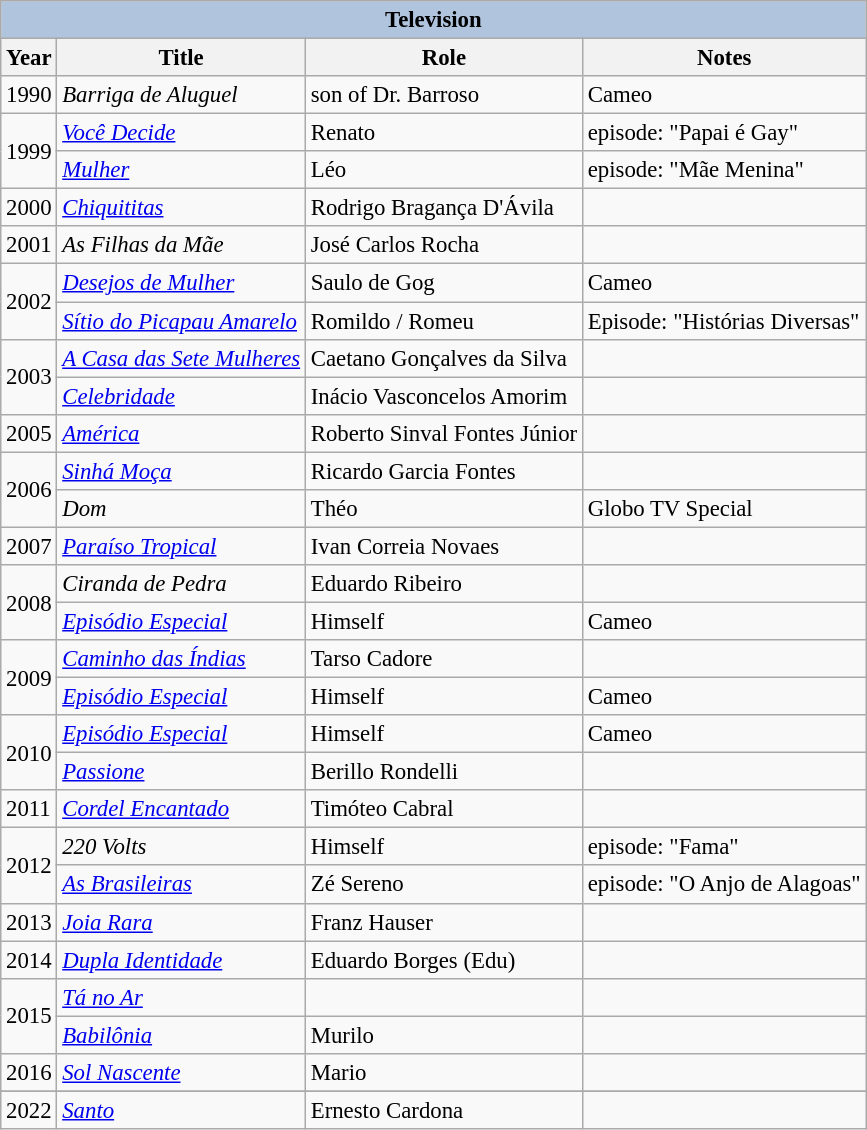<table class="wikitable" style="font-size: 95%;">
<tr>
<th colspan="4" style="background: LightSteelBlue;">Television</th>
</tr>
<tr>
<th>Year</th>
<th>Title</th>
<th>Role</th>
<th>Notes</th>
</tr>
<tr>
<td>1990</td>
<td><em>Barriga de Aluguel</em></td>
<td>son of Dr. Barroso</td>
<td>Cameo</td>
</tr>
<tr>
<td rowspan="2">1999</td>
<td><em><a href='#'>Você Decide</a></em></td>
<td>Renato</td>
<td>episode: "Papai é Gay"</td>
</tr>
<tr>
<td><em><a href='#'>Mulher</a></em></td>
<td>Léo</td>
<td>episode: "Mãe Menina"</td>
</tr>
<tr>
<td>2000</td>
<td><em><a href='#'>Chiquititas</a></em></td>
<td>Rodrigo Bragança D'Ávila</td>
<td></td>
</tr>
<tr>
<td>2001</td>
<td><em>As Filhas da Mãe</em></td>
<td>José Carlos Rocha</td>
<td></td>
</tr>
<tr>
<td rowspan="2">2002</td>
<td><em><a href='#'>Desejos de Mulher</a></em></td>
<td>Saulo de Gog</td>
<td>Cameo</td>
</tr>
<tr>
<td><em><a href='#'>Sítio do Picapau Amarelo</a></em></td>
<td>Romildo / Romeu</td>
<td>Episode: "Histórias Diversas"</td>
</tr>
<tr>
<td rowspan="2">2003</td>
<td><em><a href='#'>A Casa das Sete Mulheres</a></em></td>
<td>Caetano Gonçalves da Silva</td>
<td></td>
</tr>
<tr>
<td><em><a href='#'>Celebridade</a></em></td>
<td>Inácio Vasconcelos Amorim</td>
<td></td>
</tr>
<tr>
<td>2005</td>
<td><em><a href='#'>América</a></em></td>
<td>Roberto Sinval Fontes Júnior</td>
<td></td>
</tr>
<tr>
<td rowspan="2">2006</td>
<td><em><a href='#'>Sinhá Moça</a></em></td>
<td>Ricardo Garcia Fontes</td>
<td></td>
</tr>
<tr>
<td><em>Dom</em></td>
<td>Théo</td>
<td>Globo TV Special</td>
</tr>
<tr>
<td>2007</td>
<td><em><a href='#'>Paraíso Tropical</a></em></td>
<td>Ivan Correia Novaes</td>
<td></td>
</tr>
<tr>
<td rowspan="2">2008</td>
<td><em>Ciranda de Pedra</em></td>
<td>Eduardo Ribeiro</td>
<td></td>
</tr>
<tr>
<td><em><a href='#'>Episódio Especial</a></em></td>
<td>Himself</td>
<td>Cameo</td>
</tr>
<tr>
<td rowspan="2">2009</td>
<td><em><a href='#'>Caminho das Índias</a></em></td>
<td>Tarso Cadore</td>
<td></td>
</tr>
<tr>
<td><em><a href='#'>Episódio Especial</a></em></td>
<td>Himself</td>
<td>Cameo</td>
</tr>
<tr>
<td rowspan="2">2010</td>
<td><em><a href='#'>Episódio Especial</a></em></td>
<td>Himself</td>
<td>Cameo</td>
</tr>
<tr>
<td><em><a href='#'>Passione</a></em></td>
<td>Berillo Rondelli</td>
<td></td>
</tr>
<tr>
<td>2011</td>
<td><em><a href='#'>Cordel Encantado</a></em></td>
<td>Timóteo Cabral</td>
<td></td>
</tr>
<tr>
<td rowspan="2">2012</td>
<td><em>220 Volts</em></td>
<td>Himself</td>
<td>episode: "Fama"</td>
</tr>
<tr>
<td><em><a href='#'>As Brasileiras</a></em></td>
<td>Zé Sereno</td>
<td>episode: "O Anjo de Alagoas"</td>
</tr>
<tr>
<td>2013</td>
<td><em><a href='#'>Joia Rara</a></em></td>
<td>Franz Hauser</td>
<td></td>
</tr>
<tr>
<td>2014</td>
<td><em><a href='#'>Dupla Identidade</a></em></td>
<td>Eduardo Borges (Edu)</td>
<td></td>
</tr>
<tr>
<td rowspan=2>2015</td>
<td><em><a href='#'>Tá no Ar</a></em></td>
<td></td>
<td></td>
</tr>
<tr>
<td><em><a href='#'>Babilônia</a></em></td>
<td>Murilo</td>
<td></td>
</tr>
<tr>
<td>2016</td>
<td><em><a href='#'>Sol Nascente</a></em></td>
<td>Mario</td>
<td></td>
</tr>
<tr>
</tr>
<tr>
<td>2022</td>
<td><em><a href='#'>Santo</a></em></td>
<td>Ernesto Cardona</td>
<td></td>
</tr>
</table>
